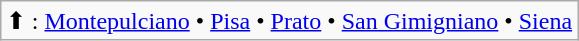<table class="wikitable">
<tr>
<td>⬆ : <a href='#'>Montepulciano</a> • <a href='#'>Pisa</a> • <a href='#'>Prato</a> • <a href='#'>San Gimigniano</a> • <a href='#'>Siena</a></td>
</tr>
</table>
